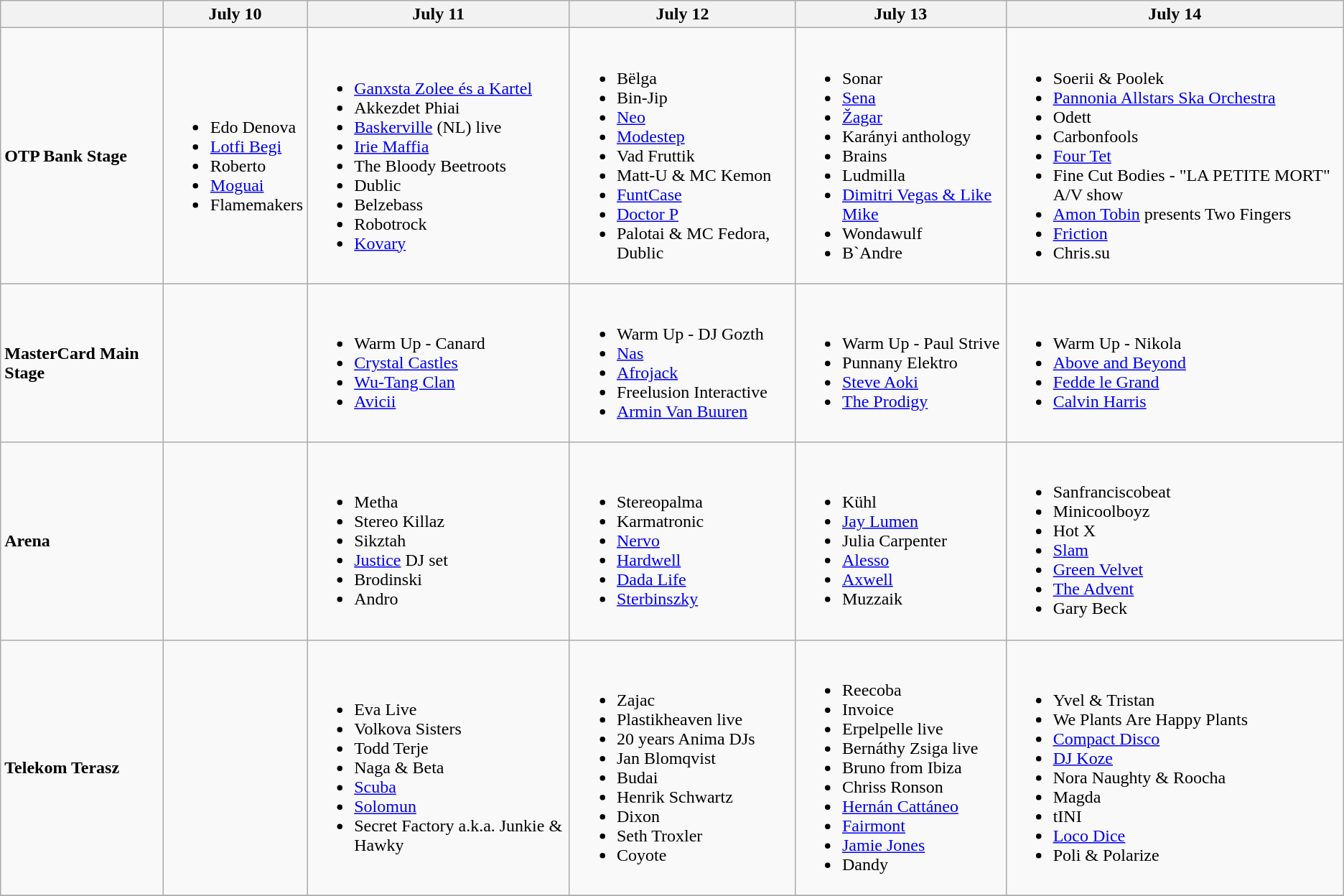<table class="wikitable" border="1">
<tr>
<th></th>
<th>July 10</th>
<th>July 11</th>
<th>July 12</th>
<th>July 13</th>
<th>July 14</th>
</tr>
<tr>
<td><strong>OTP Bank Stage</strong></td>
<td><br><ul><li> Edo Denova</li><li> <a href='#'>Lotfi Begi</a></li><li> Roberto</li><li> <a href='#'>Moguai</a></li><li> Flamemakers</li></ul></td>
<td><br><ul><li> <a href='#'>Ganxsta Zolee és a Kartel</a></li><li> Akkezdet Phiai</li><li> <a href='#'>Baskerville</a> (NL) live</li><li> <a href='#'>Irie Maffia</a></li><li> The Bloody Beetroots</li><li> Dublic</li><li> Belzebass</li><li> Robotrock</li><li> <a href='#'>Kovary</a></li></ul></td>
<td><br><ul><li> Bëlga</li><li> Bin-Jip</li><li> <a href='#'>Neo</a></li><li> <a href='#'>Modestep</a></li><li> Vad Fruttik</li><li> Matt-U & MC Kemon</li><li> <a href='#'>FuntCase</a></li><li> <a href='#'>Doctor P</a></li><li> Palotai & MC Fedora, Dublic</li></ul></td>
<td><br><ul><li> Sonar</li><li> <a href='#'>Sena</a></li><li> <a href='#'>Žagar</a></li><li> Karányi anthology</li><li> Brains</li><li> Ludmilla</li><li> <a href='#'>Dimitri Vegas & Like Mike</a></li><li> Wondawulf</li><li> B`Andre</li></ul></td>
<td><br><ul><li> Soerii & Poolek</li><li> <a href='#'>Pannonia Allstars Ska Orchestra</a></li><li> Odett</li><li> Carbonfools</li><li> <a href='#'>Four Tet</a></li><li> Fine Cut Bodies - "LA PETITE MORT" A/V show</li><li> <a href='#'>Amon Tobin</a> presents Two Fingers</li><li> <a href='#'>Friction</a></li><li> Chris.su</li></ul></td>
</tr>
<tr>
<td><strong>MasterCard Main Stage</strong></td>
<td></td>
<td><br><ul><li> Warm Up - Canard</li><li> <a href='#'>Crystal Castles</a></li><li> <a href='#'>Wu-Tang Clan</a></li><li> <a href='#'>Avicii</a></li></ul></td>
<td><br><ul><li> Warm Up - DJ Gozth</li><li> <a href='#'>Nas</a></li><li> <a href='#'>Afrojack</a></li><li> Freelusion Interactive</li><li> <a href='#'>Armin Van Buuren</a></li></ul></td>
<td><br><ul><li> Warm Up - Paul Strive</li><li> Punnany Elektro</li><li> <a href='#'>Steve Aoki</a></li><li> <a href='#'>The Prodigy</a></li></ul></td>
<td><br><ul><li> Warm Up - Nikola</li><li> <a href='#'>Above and Beyond</a></li><li> <a href='#'>Fedde le Grand</a></li><li> <a href='#'>Calvin Harris</a></li></ul></td>
</tr>
<tr>
<td><strong>Arena</strong></td>
<td></td>
<td><br><ul><li> Metha</li><li> Stereo Killaz</li><li> Sikztah</li><li> <a href='#'>Justice</a> DJ set</li><li> Brodinski</li><li> Andro</li></ul></td>
<td><br><ul><li> Stereopalma</li><li> Karmatronic</li><li> <a href='#'>Nervo</a></li><li> <a href='#'>Hardwell</a></li><li> <a href='#'>Dada Life</a></li><li> <a href='#'>Sterbinszky</a></li></ul></td>
<td><br><ul><li> Kühl</li><li> <a href='#'>Jay Lumen</a></li><li> Julia Carpenter</li><li> <a href='#'>Alesso</a></li><li> <a href='#'>Axwell</a></li><li> Muzzaik</li></ul></td>
<td><br><ul><li> Sanfranciscobeat</li><li> Minicoolboyz</li><li> Hot X</li><li> <a href='#'>Slam</a></li><li> <a href='#'>Green Velvet</a></li><li> <a href='#'>The Advent</a></li><li> Gary Beck</li></ul></td>
</tr>
<tr>
<td><strong>Telekom Terasz</strong></td>
<td></td>
<td><br><ul><li> Eva Live</li><li> Volkova Sisters</li><li> Todd Terje</li><li> Naga & Beta</li><li> <a href='#'>Scuba</a></li><li> <a href='#'>Solomun</a></li><li> Secret Factory a.k.a. Junkie & Hawky</li></ul></td>
<td><br><ul><li> Zajac</li><li> Plastikheaven live</li><li> 20 years Anima DJs</li><li> Jan Blomqvist</li><li> Budai</li><li> Henrik Schwartz</li><li> Dixon</li><li> Seth Troxler</li><li> Coyote</li></ul></td>
<td><br><ul><li> Reecoba</li><li> Invoice</li><li> Erpelpelle live</li><li> Bernáthy Zsiga live</li><li> Bruno from Ibiza</li><li> Chriss Ronson</li><li> <a href='#'>Hernán Cattáneo</a></li><li> <a href='#'>Fairmont</a></li><li> <a href='#'>Jamie Jones</a></li><li> Dandy</li></ul></td>
<td><br><ul><li> Yvel & Tristan</li><li> We Plants Are Happy Plants</li><li> <a href='#'>Compact Disco</a></li><li> <a href='#'>DJ Koze</a></li><li> Nora Naughty & Roocha</li><li> Magda</li><li> tINI</li><li> <a href='#'>Loco Dice</a></li><li> Poli & Polarize</li></ul></td>
</tr>
<tr>
</tr>
</table>
